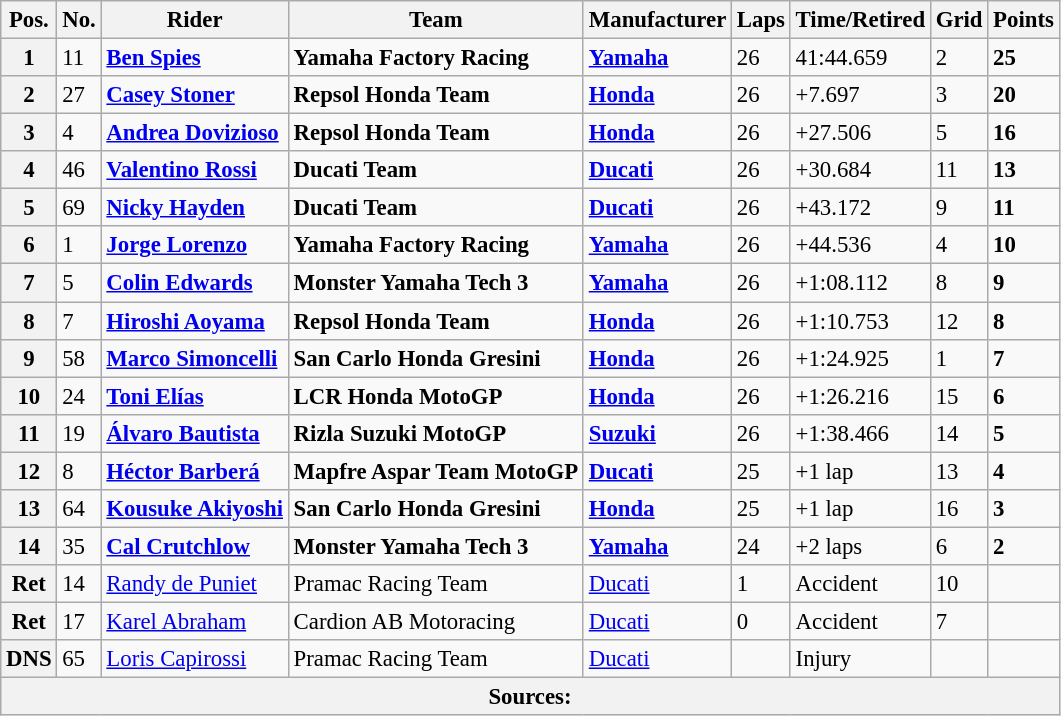<table class="wikitable" style="font-size: 95%;">
<tr>
<th>Pos.</th>
<th>No.</th>
<th>Rider</th>
<th>Team</th>
<th>Manufacturer</th>
<th>Laps</th>
<th>Time/Retired</th>
<th>Grid</th>
<th>Points</th>
</tr>
<tr>
<th>1</th>
<td>11</td>
<td> <strong><a href='#'>Ben Spies</a></strong></td>
<td><strong>Yamaha Factory Racing</strong></td>
<td><strong><a href='#'>Yamaha</a></strong></td>
<td>26</td>
<td>41:44.659</td>
<td>2</td>
<td><strong>25</strong></td>
</tr>
<tr>
<th>2</th>
<td>27</td>
<td> <strong><a href='#'>Casey Stoner</a></strong></td>
<td><strong>Repsol Honda Team</strong></td>
<td><strong><a href='#'>Honda</a></strong></td>
<td>26</td>
<td>+7.697</td>
<td>3</td>
<td><strong>20</strong></td>
</tr>
<tr>
<th>3</th>
<td>4</td>
<td> <strong><a href='#'>Andrea Dovizioso</a></strong></td>
<td><strong>Repsol Honda Team</strong></td>
<td><strong><a href='#'>Honda</a></strong></td>
<td>26</td>
<td>+27.506</td>
<td>5</td>
<td><strong>16</strong></td>
</tr>
<tr>
<th>4</th>
<td>46</td>
<td> <strong><a href='#'>Valentino Rossi</a></strong></td>
<td><strong>Ducati Team</strong></td>
<td><strong><a href='#'>Ducati</a></strong></td>
<td>26</td>
<td>+30.684</td>
<td>11</td>
<td><strong>13</strong></td>
</tr>
<tr>
<th>5</th>
<td>69</td>
<td> <strong><a href='#'>Nicky Hayden</a></strong></td>
<td><strong>Ducati Team</strong></td>
<td><strong><a href='#'>Ducati</a></strong></td>
<td>26</td>
<td>+43.172</td>
<td>9</td>
<td><strong>11</strong></td>
</tr>
<tr>
<th>6</th>
<td>1</td>
<td> <strong><a href='#'>Jorge Lorenzo</a></strong></td>
<td><strong>Yamaha Factory Racing</strong></td>
<td><strong><a href='#'>Yamaha</a></strong></td>
<td>26</td>
<td>+44.536</td>
<td>4</td>
<td><strong>10</strong></td>
</tr>
<tr>
<th>7</th>
<td>5</td>
<td> <strong><a href='#'>Colin Edwards</a></strong></td>
<td><strong>Monster Yamaha Tech 3</strong></td>
<td><strong><a href='#'>Yamaha</a></strong></td>
<td>26</td>
<td>+1:08.112</td>
<td>8</td>
<td><strong>9</strong></td>
</tr>
<tr>
<th>8</th>
<td>7</td>
<td> <strong><a href='#'>Hiroshi Aoyama</a></strong></td>
<td><strong>Repsol Honda Team</strong></td>
<td><strong><a href='#'>Honda</a></strong></td>
<td>26</td>
<td>+1:10.753</td>
<td>12</td>
<td><strong>8</strong></td>
</tr>
<tr>
<th>9</th>
<td>58</td>
<td> <strong><a href='#'>Marco Simoncelli</a></strong></td>
<td><strong>San Carlo Honda Gresini</strong></td>
<td><strong><a href='#'>Honda</a></strong></td>
<td>26</td>
<td>+1:24.925</td>
<td>1</td>
<td><strong>7</strong></td>
</tr>
<tr>
<th>10</th>
<td>24</td>
<td> <strong><a href='#'>Toni Elías</a></strong></td>
<td><strong>LCR Honda MotoGP</strong></td>
<td><strong><a href='#'>Honda</a></strong></td>
<td>26</td>
<td>+1:26.216</td>
<td>15</td>
<td><strong>6</strong></td>
</tr>
<tr>
<th>11</th>
<td>19</td>
<td> <strong><a href='#'>Álvaro Bautista</a></strong></td>
<td><strong>Rizla Suzuki MotoGP</strong></td>
<td><strong><a href='#'>Suzuki</a></strong></td>
<td>26</td>
<td>+1:38.466</td>
<td>14</td>
<td><strong>5</strong></td>
</tr>
<tr>
<th>12</th>
<td>8</td>
<td> <strong><a href='#'>Héctor Barberá</a></strong></td>
<td><strong>Mapfre Aspar Team MotoGP</strong></td>
<td><strong><a href='#'>Ducati</a></strong></td>
<td>25</td>
<td>+1 lap</td>
<td>13</td>
<td><strong>4</strong></td>
</tr>
<tr>
<th>13</th>
<td>64</td>
<td> <strong><a href='#'>Kousuke Akiyoshi</a></strong></td>
<td><strong>San Carlo Honda Gresini</strong></td>
<td><strong><a href='#'>Honda</a></strong></td>
<td>25</td>
<td>+1 lap</td>
<td>16</td>
<td><strong>3</strong></td>
</tr>
<tr>
<th>14</th>
<td>35</td>
<td> <strong><a href='#'>Cal Crutchlow</a></strong></td>
<td><strong>Monster Yamaha Tech 3</strong></td>
<td><strong><a href='#'>Yamaha</a></strong></td>
<td>24</td>
<td>+2 laps</td>
<td>6</td>
<td><strong>2</strong></td>
</tr>
<tr>
<th>Ret</th>
<td>14</td>
<td> <a href='#'>Randy de Puniet</a></td>
<td>Pramac Racing Team</td>
<td><a href='#'>Ducati</a></td>
<td>1</td>
<td>Accident</td>
<td>10</td>
<td></td>
</tr>
<tr>
<th>Ret</th>
<td>17</td>
<td> <a href='#'>Karel Abraham</a></td>
<td>Cardion AB Motoracing</td>
<td><a href='#'>Ducati</a></td>
<td>0</td>
<td>Accident</td>
<td>7</td>
<td></td>
</tr>
<tr>
<th>DNS</th>
<td>65</td>
<td> <a href='#'>Loris Capirossi</a></td>
<td>Pramac Racing Team</td>
<td><a href='#'>Ducati</a></td>
<td></td>
<td>Injury</td>
<td></td>
<td></td>
</tr>
<tr>
<th colspan=9>Sources: </th>
</tr>
</table>
